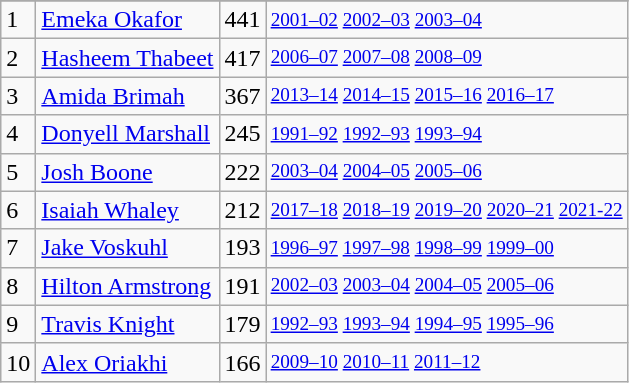<table class="wikitable">
<tr>
</tr>
<tr>
<td>1</td>
<td><a href='#'>Emeka Okafor</a></td>
<td>441</td>
<td style="font-size:80%;"><a href='#'>2001–02</a> <a href='#'>2002–03</a> <a href='#'>2003–04</a></td>
</tr>
<tr>
<td>2</td>
<td><a href='#'>Hasheem Thabeet</a></td>
<td>417</td>
<td style="font-size:80%;"><a href='#'>2006–07</a> <a href='#'>2007–08</a> <a href='#'>2008–09</a></td>
</tr>
<tr>
<td>3</td>
<td><a href='#'>Amida Brimah</a></td>
<td>367</td>
<td style="font-size:80%;"><a href='#'>2013–14</a> <a href='#'>2014–15</a> <a href='#'>2015–16</a> <a href='#'>2016–17</a></td>
</tr>
<tr>
<td>4</td>
<td><a href='#'>Donyell Marshall</a></td>
<td>245</td>
<td style="font-size:80%;"><a href='#'>1991–92</a> <a href='#'>1992–93</a> <a href='#'>1993–94</a></td>
</tr>
<tr>
<td>5</td>
<td><a href='#'>Josh Boone</a></td>
<td>222</td>
<td style="font-size:80%;"><a href='#'>2003–04</a> <a href='#'>2004–05</a> <a href='#'>2005–06</a></td>
</tr>
<tr>
<td>6</td>
<td><a href='#'>Isaiah Whaley</a></td>
<td>212</td>
<td style="font-size:80%;"><a href='#'>2017–18</a> <a href='#'>2018–19</a> <a href='#'>2019–20</a> <a href='#'>2020–21</a> <a href='#'>2021-22</a></td>
</tr>
<tr>
<td>7</td>
<td><a href='#'>Jake Voskuhl</a></td>
<td>193</td>
<td style="font-size:80%;"><a href='#'>1996–97</a> <a href='#'>1997–98</a> <a href='#'>1998–99</a> <a href='#'>1999–00</a></td>
</tr>
<tr>
<td>8</td>
<td><a href='#'>Hilton Armstrong</a></td>
<td>191</td>
<td style="font-size:80%;"><a href='#'>2002–03</a> <a href='#'>2003–04</a> <a href='#'>2004–05</a> <a href='#'>2005–06</a></td>
</tr>
<tr>
<td>9</td>
<td><a href='#'>Travis Knight</a></td>
<td>179</td>
<td style="font-size:80%;"><a href='#'>1992–93</a> <a href='#'>1993–94</a> <a href='#'>1994–95</a> <a href='#'>1995–96</a></td>
</tr>
<tr>
<td>10</td>
<td><a href='#'>Alex Oriakhi</a></td>
<td>166</td>
<td style="font-size:80%;"><a href='#'>2009–10</a> <a href='#'>2010–11</a> <a href='#'>2011–12</a></td>
</tr>
</table>
